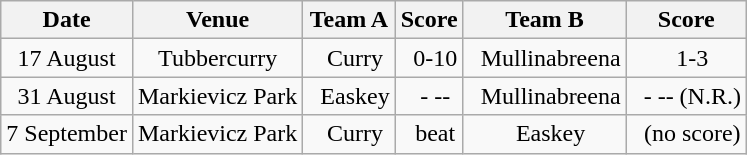<table class="wikitable">
<tr>
<th>Date</th>
<th>Venue</th>
<th>Team A</th>
<th>Score</th>
<th>Team B</th>
<th>Score</th>
</tr>
<tr align="center">
<td>17 August</td>
<td>Tubbercurry</td>
<td>  Curry</td>
<td>  0-10</td>
<td>  Mullinabreena</td>
<td>  1-3</td>
</tr>
<tr align="center">
<td>31 August</td>
<td>Markievicz Park</td>
<td>  Easkey</td>
<td>  - --</td>
<td>  Mullinabreena</td>
<td>  - -- (N.R.)</td>
</tr>
<tr align="center">
<td>7 September</td>
<td>Markievicz Park</td>
<td>  Curry</td>
<td>  beat</td>
<td>  Easkey</td>
<td>  (no score)</td>
</tr>
</table>
